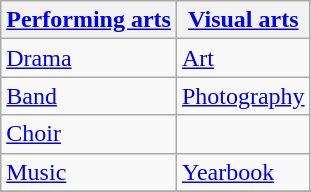<table class="wikitable">
<tr>
<th><a href='#'>Performing arts</a></th>
<th><a href='#'>Visual arts</a></th>
</tr>
<tr>
<td><a href='#'>Drama</a></td>
<td><a href='#'>Art</a></td>
</tr>
<tr>
<td><a href='#'>Band</a></td>
<td><a href='#'>Photography</a></td>
</tr>
<tr>
<td><a href='#'>Choir</a></td>
<td></td>
</tr>
<tr>
<td><a href='#'>Music</a></td>
<td><a href='#'>Yearbook</a></td>
</tr>
<tr>
</tr>
</table>
